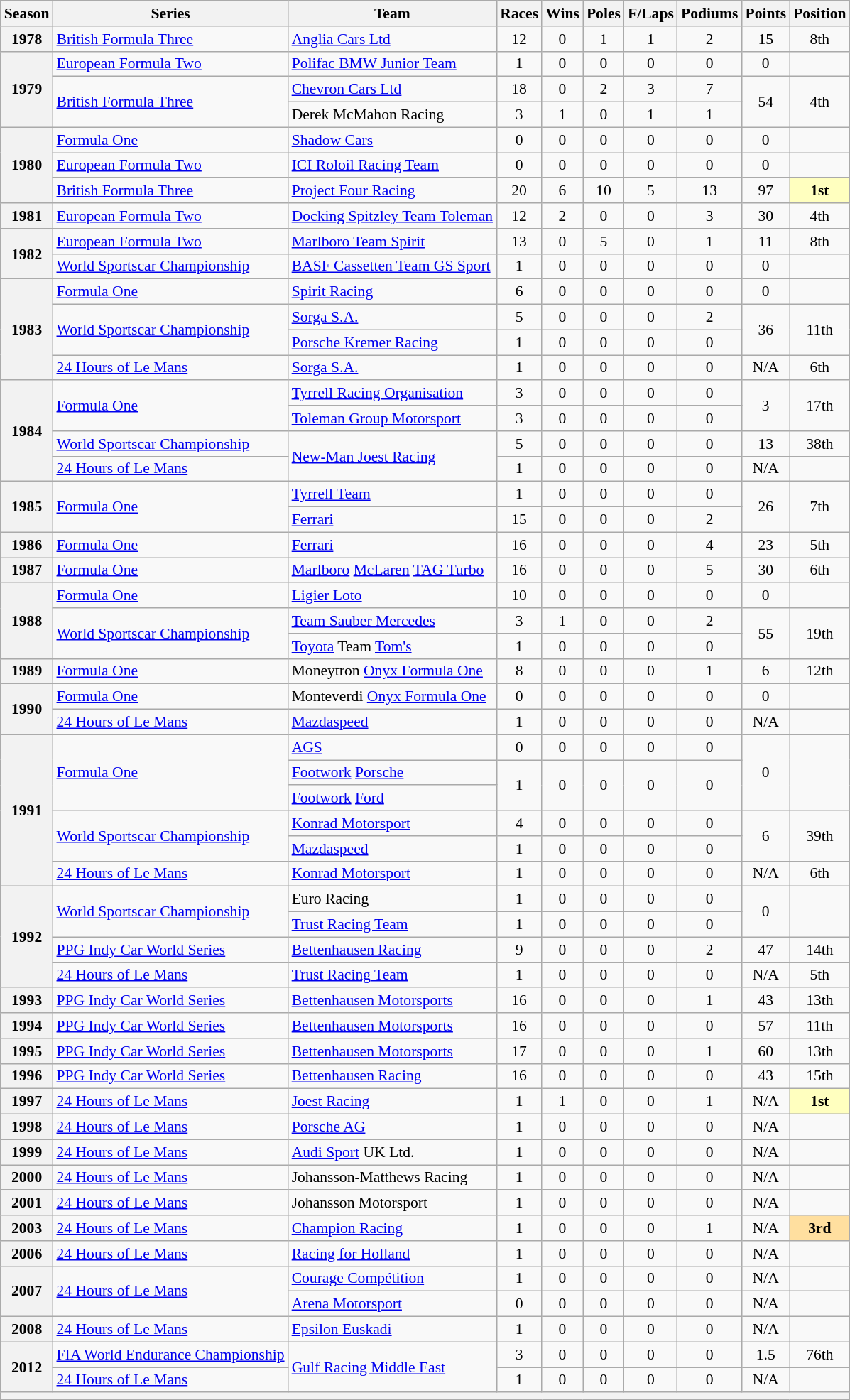<table class="wikitable" style="font-size: 90%; text-align:center">
<tr>
<th>Season</th>
<th>Series</th>
<th>Team</th>
<th>Races</th>
<th>Wins</th>
<th>Poles</th>
<th>F/Laps</th>
<th>Podiums</th>
<th>Points</th>
<th>Position</th>
</tr>
<tr>
<th>1978</th>
<td align=left><a href='#'>British Formula Three</a></td>
<td align=left><a href='#'>Anglia Cars Ltd</a></td>
<td>12</td>
<td>0</td>
<td>1</td>
<td>1</td>
<td>2</td>
<td>15</td>
<td>8th</td>
</tr>
<tr>
<th rowspan=3>1979</th>
<td align=left><a href='#'>European Formula Two</a></td>
<td align=left><a href='#'>Polifac BMW Junior Team</a></td>
<td>1</td>
<td>0</td>
<td>0</td>
<td>0</td>
<td>0</td>
<td>0</td>
<td></td>
</tr>
<tr>
<td rowspan="2" style="text-align:left"><a href='#'>British Formula Three</a></td>
<td align=left><a href='#'>Chevron Cars Ltd</a></td>
<td>18</td>
<td>0</td>
<td>2</td>
<td>3</td>
<td>7</td>
<td rowspan=2>54</td>
<td rowspan=2>4th</td>
</tr>
<tr>
<td align=left>Derek McMahon Racing</td>
<td>3</td>
<td>1</td>
<td>0</td>
<td>1</td>
<td>1</td>
</tr>
<tr>
<th rowspan=3>1980</th>
<td align=left><a href='#'>Formula One</a></td>
<td align=left><a href='#'>Shadow Cars</a></td>
<td>0</td>
<td>0</td>
<td>0</td>
<td>0</td>
<td>0</td>
<td>0</td>
<td></td>
</tr>
<tr>
<td align=left><a href='#'>European Formula Two</a></td>
<td align=left><a href='#'>ICI Roloil Racing Team</a></td>
<td>0</td>
<td>0</td>
<td>0</td>
<td>0</td>
<td>0</td>
<td>0</td>
<td></td>
</tr>
<tr>
<td align=left><a href='#'>British Formula Three</a></td>
<td align=left><a href='#'>Project Four Racing</a></td>
<td>20</td>
<td>6</td>
<td>10</td>
<td>5</td>
<td>13</td>
<td>97</td>
<td style="background:#FFFFBF"><strong>1st</strong></td>
</tr>
<tr>
<th>1981</th>
<td align=left><a href='#'>European Formula Two</a></td>
<td align=left><a href='#'>Docking Spitzley Team Toleman</a></td>
<td>12</td>
<td>2</td>
<td>0</td>
<td>0</td>
<td>3</td>
<td>30</td>
<td>4th</td>
</tr>
<tr>
<th rowspan=2>1982</th>
<td align=left><a href='#'>European Formula Two</a></td>
<td align=left><a href='#'>Marlboro Team Spirit</a></td>
<td>13</td>
<td>0</td>
<td>5</td>
<td>0</td>
<td>1</td>
<td>11</td>
<td>8th</td>
</tr>
<tr>
<td align=left><a href='#'>World Sportscar Championship</a></td>
<td align=left><a href='#'>BASF Cassetten Team GS Sport</a></td>
<td>1</td>
<td>0</td>
<td>0</td>
<td>0</td>
<td>0</td>
<td>0</td>
<td></td>
</tr>
<tr>
<th rowspan=4>1983</th>
<td align=left><a href='#'>Formula One</a></td>
<td align=left><a href='#'>Spirit Racing</a></td>
<td>6</td>
<td>0</td>
<td>0</td>
<td>0</td>
<td>0</td>
<td>0</td>
<td></td>
</tr>
<tr>
<td rowspan="2" style="text-align:left"><a href='#'>World Sportscar Championship</a></td>
<td align=left><a href='#'>Sorga S.A.</a></td>
<td>5</td>
<td>0</td>
<td>0</td>
<td>0</td>
<td>2</td>
<td rowspan=2>36</td>
<td rowspan=2>11th</td>
</tr>
<tr>
<td align=left><a href='#'>Porsche Kremer Racing</a></td>
<td>1</td>
<td>0</td>
<td>0</td>
<td>0</td>
<td>0</td>
</tr>
<tr>
<td align=left><a href='#'>24 Hours of Le Mans</a></td>
<td align=left><a href='#'>Sorga S.A.</a></td>
<td>1</td>
<td>0</td>
<td>0</td>
<td>0</td>
<td>0</td>
<td>N/A</td>
<td>6th</td>
</tr>
<tr>
<th rowspan=4>1984</th>
<td rowspan="2" style="text-align:left"><a href='#'>Formula One</a></td>
<td align=left><a href='#'>Tyrrell Racing Organisation</a></td>
<td>3</td>
<td>0</td>
<td>0</td>
<td>0</td>
<td>0</td>
<td rowspan=2>3</td>
<td rowspan=2>17th</td>
</tr>
<tr>
<td align=left><a href='#'>Toleman Group Motorsport</a></td>
<td>3</td>
<td>0</td>
<td>0</td>
<td>0</td>
<td>0</td>
</tr>
<tr>
<td align=left><a href='#'>World Sportscar Championship</a></td>
<td rowspan="2" style="text-align:left"><a href='#'>New-Man Joest Racing</a></td>
<td>5</td>
<td>0</td>
<td>0</td>
<td>0</td>
<td>0</td>
<td>13</td>
<td>38th</td>
</tr>
<tr>
<td align=left><a href='#'>24 Hours of Le Mans</a></td>
<td>1</td>
<td>0</td>
<td>0</td>
<td>0</td>
<td>0</td>
<td>N/A</td>
<td></td>
</tr>
<tr>
<th rowspan=2>1985</th>
<td rowspan="2" style="text-align:left"><a href='#'>Formula One</a></td>
<td align=left><a href='#'>Tyrrell Team</a></td>
<td>1</td>
<td>0</td>
<td>0</td>
<td>0</td>
<td>0</td>
<td rowspan=2>26</td>
<td rowspan=2>7th</td>
</tr>
<tr>
<td align=left><a href='#'>Ferrari</a></td>
<td>15</td>
<td>0</td>
<td>0</td>
<td>0</td>
<td>2</td>
</tr>
<tr>
<th>1986</th>
<td align=left><a href='#'>Formula One</a></td>
<td align=left><a href='#'>Ferrari</a></td>
<td>16</td>
<td>0</td>
<td>0</td>
<td>0</td>
<td>4</td>
<td>23</td>
<td>5th</td>
</tr>
<tr>
<th>1987</th>
<td align=left><a href='#'>Formula One</a></td>
<td align=left><a href='#'>Marlboro</a> <a href='#'>McLaren</a> <a href='#'>TAG Turbo</a></td>
<td>16</td>
<td>0</td>
<td>0</td>
<td>0</td>
<td>5</td>
<td>30</td>
<td>6th</td>
</tr>
<tr>
<th rowspan=3>1988</th>
<td align=left><a href='#'>Formula One</a></td>
<td align=left><a href='#'>Ligier Loto</a></td>
<td>10</td>
<td>0</td>
<td>0</td>
<td>0</td>
<td>0</td>
<td>0</td>
<td></td>
</tr>
<tr>
<td rowspan="2" style="text-align:left"><a href='#'>World Sportscar Championship</a></td>
<td align=left><a href='#'>Team Sauber Mercedes</a></td>
<td>3</td>
<td>1</td>
<td>0</td>
<td>0</td>
<td>2</td>
<td rowspan=2>55</td>
<td rowspan=2>19th</td>
</tr>
<tr>
<td align=left><a href='#'>Toyota</a> Team <a href='#'>Tom's</a></td>
<td>1</td>
<td>0</td>
<td>0</td>
<td>0</td>
<td>0</td>
</tr>
<tr>
<th>1989</th>
<td align=left><a href='#'>Formula One</a></td>
<td align=left>Moneytron <a href='#'>Onyx Formula One</a></td>
<td>8</td>
<td>0</td>
<td>0</td>
<td>0</td>
<td>1</td>
<td>6</td>
<td>12th</td>
</tr>
<tr>
<th rowspan=2>1990</th>
<td align=left><a href='#'>Formula One</a></td>
<td align=left>Monteverdi <a href='#'>Onyx Formula One</a></td>
<td>0</td>
<td>0</td>
<td>0</td>
<td>0</td>
<td>0</td>
<td>0</td>
<td></td>
</tr>
<tr>
<td align=left><a href='#'>24 Hours of Le Mans</a></td>
<td align=left><a href='#'>Mazdaspeed</a></td>
<td>1</td>
<td>0</td>
<td>0</td>
<td>0</td>
<td>0</td>
<td>N/A</td>
<td></td>
</tr>
<tr>
<th rowspan="6">1991</th>
<td rowspan="3" style="text-align:left"><a href='#'>Formula One</a></td>
<td align=left><a href='#'>AGS</a></td>
<td>0</td>
<td>0</td>
<td>0</td>
<td>0</td>
<td>0</td>
<td rowspan="3">0</td>
<td rowspan="3"></td>
</tr>
<tr>
<td align=left><a href='#'>Footwork</a> <a href='#'>Porsche</a></td>
<td rowspan="2">1</td>
<td rowspan="2">0</td>
<td rowspan="2">0</td>
<td rowspan="2">0</td>
<td rowspan="2">0</td>
</tr>
<tr>
<td style="text-align: left;"><a href='#'>Footwork</a> <a href='#'>Ford</a></td>
</tr>
<tr>
<td rowspan="2" style="text-align:left"><a href='#'>World Sportscar Championship</a></td>
<td align=left><a href='#'>Konrad Motorsport</a></td>
<td>4</td>
<td>0</td>
<td>0</td>
<td>0</td>
<td>0</td>
<td rowspan=2>6</td>
<td rowspan=2>39th</td>
</tr>
<tr>
<td align=left><a href='#'>Mazdaspeed</a></td>
<td>1</td>
<td>0</td>
<td>0</td>
<td>0</td>
<td>0</td>
</tr>
<tr>
<td align=left><a href='#'>24 Hours of Le Mans</a></td>
<td align=left><a href='#'>Konrad Motorsport</a></td>
<td>1</td>
<td>0</td>
<td>0</td>
<td>0</td>
<td>0</td>
<td>N/A</td>
<td>6th</td>
</tr>
<tr>
<th rowspan=4>1992</th>
<td rowspan="2" style="text-align:left"><a href='#'>World Sportscar Championship</a></td>
<td align=left>Euro Racing</td>
<td>1</td>
<td>0</td>
<td>0</td>
<td>0</td>
<td>0</td>
<td rowspan=2>0</td>
<td rowspan=2></td>
</tr>
<tr>
<td align=left><a href='#'>Trust Racing Team</a></td>
<td>1</td>
<td>0</td>
<td>0</td>
<td>0</td>
<td>0</td>
</tr>
<tr>
<td align=left><a href='#'>PPG Indy Car World Series</a></td>
<td align=left><a href='#'>Bettenhausen Racing</a></td>
<td>9</td>
<td>0</td>
<td>0</td>
<td>0</td>
<td>2</td>
<td>47</td>
<td>14th</td>
</tr>
<tr>
<td align=left><a href='#'>24 Hours of Le Mans</a></td>
<td align=left><a href='#'>Trust Racing Team</a></td>
<td>1</td>
<td>0</td>
<td>0</td>
<td>0</td>
<td>0</td>
<td>N/A</td>
<td>5th</td>
</tr>
<tr>
<th>1993</th>
<td align=left><a href='#'>PPG Indy Car World Series</a></td>
<td align=left><a href='#'>Bettenhausen Motorsports</a></td>
<td>16</td>
<td>0</td>
<td>0</td>
<td>0</td>
<td>1</td>
<td>43</td>
<td>13th</td>
</tr>
<tr>
<th>1994</th>
<td align=left><a href='#'>PPG Indy Car World Series</a></td>
<td align=left><a href='#'>Bettenhausen Motorsports</a></td>
<td>16</td>
<td>0</td>
<td>0</td>
<td>0</td>
<td>0</td>
<td>57</td>
<td>11th</td>
</tr>
<tr>
<th>1995</th>
<td align=left><a href='#'>PPG Indy Car World Series</a></td>
<td align=left><a href='#'>Bettenhausen Motorsports</a></td>
<td>17</td>
<td>0</td>
<td>0</td>
<td>0</td>
<td>1</td>
<td>60</td>
<td>13th</td>
</tr>
<tr>
<th>1996</th>
<td align=left><a href='#'>PPG Indy Car World Series</a></td>
<td align=left><a href='#'>Bettenhausen Racing</a></td>
<td>16</td>
<td>0</td>
<td>0</td>
<td>0</td>
<td>0</td>
<td>43</td>
<td>15th</td>
</tr>
<tr>
<th>1997</th>
<td align=left><a href='#'>24 Hours of Le Mans</a></td>
<td align=left><a href='#'>Joest Racing</a></td>
<td>1</td>
<td>1</td>
<td>0</td>
<td>0</td>
<td>1</td>
<td>N/A</td>
<td style="background:#FFFFBF"><strong>1st</strong></td>
</tr>
<tr>
<th>1998</th>
<td align=left><a href='#'>24 Hours of Le Mans</a></td>
<td align=left><a href='#'>Porsche AG</a></td>
<td>1</td>
<td>0</td>
<td>0</td>
<td>0</td>
<td>0</td>
<td>N/A</td>
<td></td>
</tr>
<tr>
<th>1999</th>
<td align=left><a href='#'>24 Hours of Le Mans</a></td>
<td align=left><a href='#'>Audi Sport</a> UK Ltd.</td>
<td>1</td>
<td>0</td>
<td>0</td>
<td>0</td>
<td>0</td>
<td>N/A</td>
<td></td>
</tr>
<tr>
<th>2000</th>
<td align=left><a href='#'>24 Hours of Le Mans</a></td>
<td align=left>Johansson-Matthews Racing</td>
<td>1</td>
<td>0</td>
<td>0</td>
<td>0</td>
<td>0</td>
<td>N/A</td>
<td></td>
</tr>
<tr>
<th>2001</th>
<td align=left><a href='#'>24 Hours of Le Mans</a></td>
<td align=left>Johansson Motorsport</td>
<td>1</td>
<td>0</td>
<td>0</td>
<td>0</td>
<td>0</td>
<td>N/A</td>
<td></td>
</tr>
<tr>
<th>2003</th>
<td align=left><a href='#'>24 Hours of Le Mans</a></td>
<td align=left><a href='#'>Champion Racing</a></td>
<td>1</td>
<td>0</td>
<td>0</td>
<td>0</td>
<td>1</td>
<td>N/A</td>
<td style="background:#FFDF9F"><strong>3rd</strong></td>
</tr>
<tr>
<th>2006</th>
<td align=left><a href='#'>24 Hours of Le Mans</a></td>
<td align=left><a href='#'>Racing for Holland</a></td>
<td>1</td>
<td>0</td>
<td>0</td>
<td>0</td>
<td>0</td>
<td>N/A</td>
<td></td>
</tr>
<tr>
<th rowspan=2>2007</th>
<td rowspan="2" style="text-align:left"><a href='#'>24 Hours of Le Mans</a></td>
<td align=left><a href='#'>Courage Compétition</a></td>
<td>1</td>
<td>0</td>
<td>0</td>
<td>0</td>
<td>0</td>
<td>N/A</td>
<td></td>
</tr>
<tr>
<td align=left><a href='#'>Arena Motorsport</a></td>
<td>0</td>
<td>0</td>
<td>0</td>
<td>0</td>
<td>0</td>
<td>N/A</td>
<td></td>
</tr>
<tr>
<th>2008</th>
<td align=left><a href='#'>24 Hours of Le Mans</a></td>
<td align=left><a href='#'>Epsilon Euskadi</a></td>
<td>1</td>
<td>0</td>
<td>0</td>
<td>0</td>
<td>0</td>
<td>N/A</td>
<td></td>
</tr>
<tr>
<th rowspan=2>2012</th>
<td align=left><a href='#'>FIA World Endurance Championship</a></td>
<td rowspan="2" style="text-align:left"><a href='#'>Gulf Racing Middle East</a></td>
<td>3</td>
<td>0</td>
<td>0</td>
<td>0</td>
<td>0</td>
<td>1.5</td>
<td>76th</td>
</tr>
<tr>
<td align=left><a href='#'>24 Hours of Le Mans</a></td>
<td>1</td>
<td>0</td>
<td>0</td>
<td>0</td>
<td>0</td>
<td>N/A</td>
<td></td>
</tr>
<tr>
<th colspan="10"></th>
</tr>
</table>
